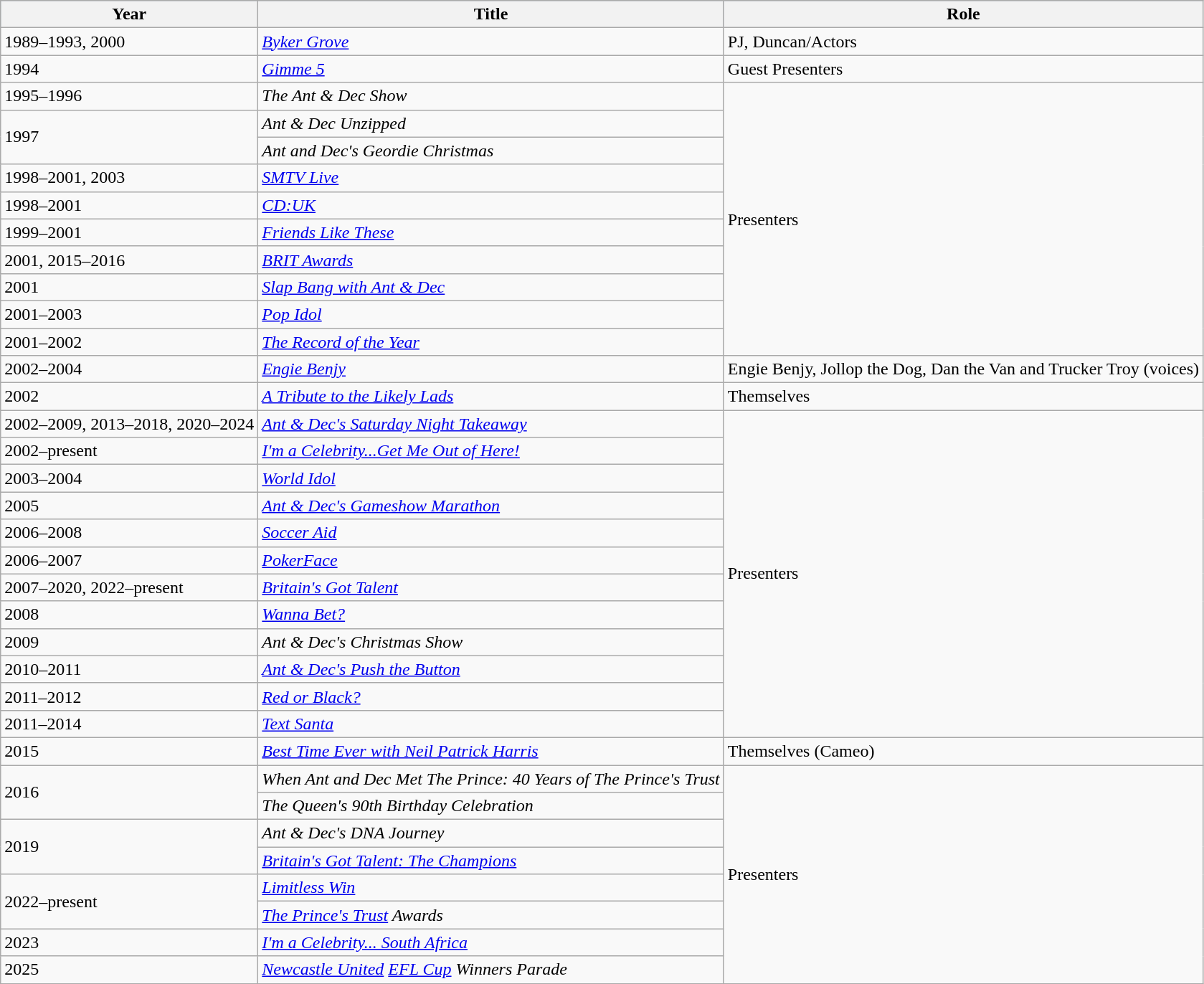<table class="wikitable">
<tr style="background:#b0c4de; text-align:center;">
<th>Year</th>
<th>Title</th>
<th>Role</th>
</tr>
<tr>
<td>1989–1993, 2000</td>
<td><em><a href='#'>Byker Grove</a></em></td>
<td>PJ, Duncan/Actors</td>
</tr>
<tr>
<td>1994</td>
<td><em><a href='#'>Gimme 5</a></em></td>
<td>Guest Presenters</td>
</tr>
<tr>
<td>1995–1996</td>
<td><em>The Ant & Dec Show</em></td>
<td rowspan="10">Presenters</td>
</tr>
<tr>
<td rowspan="2">1997</td>
<td><em>Ant & Dec Unzipped</em></td>
</tr>
<tr>
<td><em>Ant and Dec's Geordie Christmas</em></td>
</tr>
<tr>
<td>1998–2001, 2003</td>
<td><em><a href='#'>SMTV Live</a></em></td>
</tr>
<tr>
<td>1998–2001</td>
<td><em><a href='#'>CD:UK</a></em></td>
</tr>
<tr>
<td>1999–2001</td>
<td><em><a href='#'>Friends Like These</a></em></td>
</tr>
<tr>
<td>2001, 2015–2016</td>
<td><em><a href='#'>BRIT Awards</a></em></td>
</tr>
<tr>
<td>2001</td>
<td><em><a href='#'>Slap Bang with Ant & Dec</a></em></td>
</tr>
<tr>
<td>2001–2003</td>
<td><em><a href='#'>Pop Idol</a></em></td>
</tr>
<tr>
<td>2001–2002</td>
<td><em><a href='#'>The Record of the Year</a></em></td>
</tr>
<tr>
<td>2002–2004</td>
<td><em><a href='#'>Engie Benjy</a></em></td>
<td>Engie Benjy, Jollop the Dog, Dan the Van and Trucker Troy (voices)</td>
</tr>
<tr>
<td>2002</td>
<td><em><a href='#'>A Tribute to the Likely Lads</a></em></td>
<td>Themselves</td>
</tr>
<tr>
<td>2002–2009, 2013–2018, 2020–2024</td>
<td><em><a href='#'>Ant & Dec's Saturday Night Takeaway</a></em></td>
<td rowspan="12">Presenters</td>
</tr>
<tr>
<td>2002–present</td>
<td><em><a href='#'>I'm a Celebrity...Get Me Out of Here!</a></em></td>
</tr>
<tr>
<td>2003–2004</td>
<td><em><a href='#'>World Idol</a></em></td>
</tr>
<tr>
<td>2005</td>
<td><em><a href='#'>Ant & Dec's Gameshow Marathon</a></em></td>
</tr>
<tr>
<td>2006–2008</td>
<td><em><a href='#'>Soccer Aid</a></em></td>
</tr>
<tr>
<td>2006–2007</td>
<td><em><a href='#'>PokerFace</a></em></td>
</tr>
<tr>
<td>2007–2020, 2022–present</td>
<td><em><a href='#'>Britain's Got Talent</a></em></td>
</tr>
<tr>
<td>2008</td>
<td><em><a href='#'>Wanna Bet?</a></em></td>
</tr>
<tr>
<td>2009</td>
<td><em>Ant & Dec's Christmas Show</em></td>
</tr>
<tr>
<td>2010–2011</td>
<td><em><a href='#'>Ant & Dec's Push the Button</a></em></td>
</tr>
<tr>
<td>2011–2012</td>
<td><em><a href='#'>Red or Black?</a></em></td>
</tr>
<tr>
<td>2011–2014</td>
<td><em><a href='#'>Text Santa</a></em></td>
</tr>
<tr>
<td>2015</td>
<td><em><a href='#'>Best Time Ever with Neil Patrick Harris</a></em></td>
<td>Themselves (Cameo)</td>
</tr>
<tr>
<td rowspan="2">2016</td>
<td><em>When Ant and Dec Met The Prince: 40 Years of The Prince's Trust</em></td>
<td rowspan="8">Presenters</td>
</tr>
<tr>
<td><em>The Queen's 90th Birthday Celebration</em></td>
</tr>
<tr>
<td rowspan="2">2019</td>
<td><em>Ant & Dec's DNA Journey</em></td>
</tr>
<tr>
<td><em><a href='#'>Britain's Got Talent: The Champions</a></em></td>
</tr>
<tr>
<td rowspan="2">2022–present</td>
<td><em><a href='#'>Limitless Win</a></em></td>
</tr>
<tr>
<td><em><a href='#'>The Prince's Trust</a> Awards</em></td>
</tr>
<tr>
<td>2023</td>
<td><em><a href='#'>I'm a Celebrity... South Africa</a></em></td>
</tr>
<tr>
<td>2025</td>
<td><em><a href='#'>Newcastle United</a></em> <em><a href='#'>EFL Cup</a> Winners Parade</em></td>
</tr>
</table>
